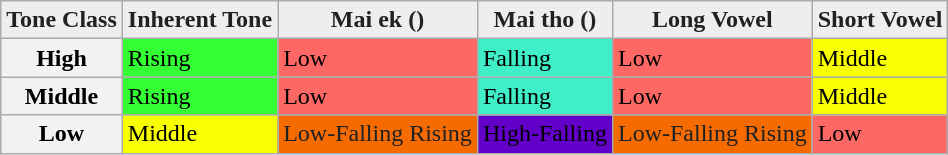<table class="wikitable">
<tr ----bgcolor="#eeeeee">
<th style="font-weight:bold; background-color:rgb(238, 238, 238); color:rgb(32, 33, 34);" style="width: 120px;">Tone Class</th>
<th style="font-weight:bold; background-color:rgb(238, 238, 238); color:rgb(32, 33, 34);" style="width: 120px;">Inherent Tone</th>
<th style="font-weight:bold; background-color:rgb(238, 238, 238); color:rgb(32, 33, 34);" style="width: 120px;">Mai ek ()</th>
<th style="font-weight:bold; background-color:rgb(238, 238, 238); color:rgb(32, 33, 34);" style="width: 120px;">Mai tho ()</th>
<th style="font-weight:bold; background-color:rgb(238, 238, 238); color:rgb(32, 33, 34);" style="width: 120px;">Long Vowel</th>
<th style="font-weight:bold; background-color:rgb(238, 238, 238); color:rgb(32, 33, 34);" style="width: 120px;">Short Vowel</th>
</tr>
<tr>
<th>High</th>
<td style="background-color:#34ff34;">Rising</td>
<td style="background-color:#fd6864;">Low</td>
<td style="background-color:#40eec8;">Falling</td>
<td style="background-color:#fd6864;">Low</td>
<td style="background-color:#f8ff00;">Middle</td>
</tr>
<tr>
<th>Middle</th>
<td style="background-color:#34ff34;">Rising</td>
<td style="background-color:#fd6864;">Low</td>
<td style="background-color:#40eec8;">Falling</td>
<td style="background-color:#fd6864;">Low</td>
<td style="background-color:#f8ff00;">Middle</td>
</tr>
<tr>
<th>Low</th>
<td style="background-color:#f8ff00;">Middle</td>
<td style="background-color:#f56b00; color:rgb(32, 33, 34);">Low-Falling Rising</td>
<td style="background-color:#6200c9;">High-Falling</td>
<td style="background-color:#f56b00; color:rgb(32, 33, 34);">Low-Falling Rising</td>
<td style="background-color:#fd6864;">Low</td>
</tr>
</table>
